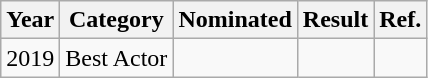<table class="wikitable">
<tr>
<th>Year</th>
<th>Category</th>
<th>Nominated</th>
<th>Result</th>
<th>Ref.</th>
</tr>
<tr>
<td>2019</td>
<td>Best Actor</td>
<td></td>
<td></td>
<td></td>
</tr>
</table>
